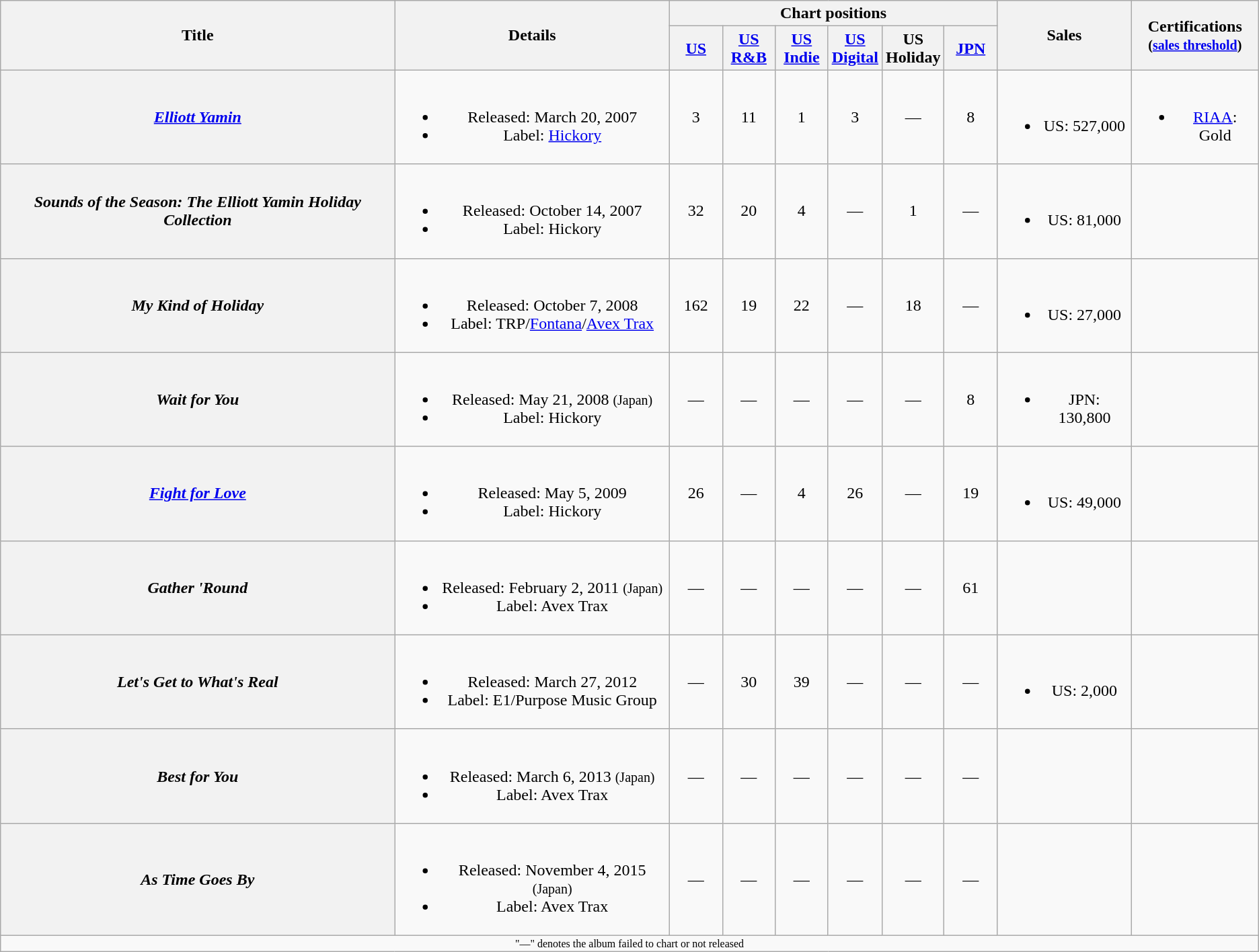<table class="wikitable plainrowheaders" style="text-align:center;">
<tr>
<th rowspan="2">Title</th>
<th rowspan="2">Details</th>
<th colspan="6">Chart positions</th>
<th rowspan="2">Sales</th>
<th rowspan="2">Certifications<br><small>(<a href='#'>sales threshold</a>)</small></th>
</tr>
<tr>
<th style="width:45px;"><a href='#'>US</a><br></th>
<th style="width:45px;"><a href='#'>US<br>R&B</a><br></th>
<th style="width:45px;"><a href='#'>US<br>Indie</a><br></th>
<th style="width:45px;"><a href='#'>US<br>Digital</a></th>
<th style="width:45px;">US<br>Holiday<br></th>
<th style="width:45px;"><a href='#'>JPN</a><br></th>
</tr>
<tr>
<th scope="row"><em><a href='#'>Elliott Yamin</a></em></th>
<td><br><ul><li>Released: March 20, 2007</li><li>Label: <a href='#'>Hickory</a></li></ul></td>
<td>3</td>
<td>11</td>
<td>1</td>
<td>3</td>
<td>—</td>
<td>8</td>
<td><br><ul><li>US: 527,000</li></ul></td>
<td><br><ul><li><a href='#'>RIAA</a>: Gold</li></ul></td>
</tr>
<tr>
<th scope="row"><em>Sounds of the Season: The Elliott Yamin Holiday Collection</em></th>
<td><br><ul><li>Released: October 14, 2007</li><li>Label: Hickory</li></ul></td>
<td>32</td>
<td>20</td>
<td>4</td>
<td>—</td>
<td>1</td>
<td>—</td>
<td><br><ul><li>US: 81,000</li></ul></td>
<td></td>
</tr>
<tr>
<th scope="row"><em>My Kind of Holiday</em></th>
<td><br><ul><li>Released: October 7, 2008</li><li>Label: TRP/<a href='#'>Fontana</a>/<a href='#'>Avex Trax</a></li></ul></td>
<td>162</td>
<td>19</td>
<td>22</td>
<td>—</td>
<td>18</td>
<td>—</td>
<td><br><ul><li>US: 27,000</li></ul></td>
<td></td>
</tr>
<tr>
<th scope="row"><em>Wait for You</em></th>
<td><br><ul><li>Released: May 21, 2008 <small>(Japan)</small></li><li>Label: Hickory</li></ul></td>
<td>—</td>
<td>—</td>
<td>—</td>
<td>—</td>
<td>—</td>
<td>8</td>
<td><br><ul><li>JPN: 130,800</li></ul></td>
<td></td>
</tr>
<tr>
<th scope="row"><em><a href='#'>Fight for Love</a></em></th>
<td><br><ul><li>Released: May 5, 2009</li><li>Label: Hickory</li></ul></td>
<td>26</td>
<td>—</td>
<td>4</td>
<td>26</td>
<td>—</td>
<td>19</td>
<td><br><ul><li>US: 49,000</li></ul></td>
<td></td>
</tr>
<tr>
<th scope="row"><em>Gather 'Round</em></th>
<td><br><ul><li>Released: February 2, 2011 <small>(Japan)</small></li><li>Label: Avex Trax</li></ul></td>
<td>—</td>
<td>—</td>
<td>—</td>
<td>—</td>
<td>—</td>
<td>61</td>
<td></td>
<td></td>
</tr>
<tr>
<th scope="row"><em>Let's Get to What's Real</em></th>
<td><br><ul><li>Released: March 27, 2012</li><li>Label: E1/Purpose Music Group</li></ul></td>
<td>—</td>
<td>30</td>
<td>39</td>
<td>—</td>
<td>—</td>
<td>—</td>
<td><br><ul><li>US: 2,000</li></ul></td>
<td></td>
</tr>
<tr>
<th scope="row"><em>Best for You</em></th>
<td><br><ul><li>Released: March 6, 2013 <small>(Japan)</small></li><li>Label: Avex Trax</li></ul></td>
<td>—</td>
<td>—</td>
<td>—</td>
<td>—</td>
<td>—</td>
<td>—</td>
<td></td>
<td></td>
</tr>
<tr>
<th scope="row"><em>As Time Goes By</em></th>
<td><br><ul><li>Released: November 4, 2015 <small>(Japan)</small></li><li>Label: Avex Trax</li></ul></td>
<td>—</td>
<td>—</td>
<td>—</td>
<td>—</td>
<td>—</td>
<td>—</td>
<td></td>
<td></td>
</tr>
<tr>
<td colspan="10" style="text-align:center; font-size:8pt;">"—" denotes the album failed to chart or not released</td>
</tr>
</table>
